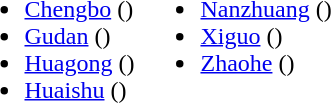<table>
<tr>
<td valign="top"><br><ul><li><a href='#'>Chengbo</a> ()</li><li><a href='#'>Gudan</a> ()</li><li><a href='#'>Huagong</a> ()</li><li><a href='#'>Huaishu</a> ()</li></ul></td>
<td valign="top"><br><ul><li><a href='#'>Nanzhuang</a> ()</li><li><a href='#'>Xiguo</a> ()</li><li><a href='#'>Zhaohe</a> ()</li></ul></td>
</tr>
</table>
